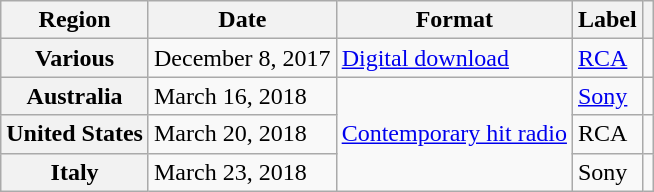<table class="wikitable plainrowheaders">
<tr>
<th scope="col">Region</th>
<th scope="col">Date</th>
<th scope="col">Format</th>
<th scope="col">Label</th>
<th scope="col"></th>
</tr>
<tr>
<th scope="row">Various</th>
<td>December 8, 2017</td>
<td><a href='#'>Digital download</a></td>
<td><a href='#'>RCA</a></td>
<td></td>
</tr>
<tr>
<th scope="row">Australia</th>
<td>March 16, 2018</td>
<td rowspan="3"><a href='#'>Contemporary hit radio</a></td>
<td><a href='#'>Sony</a></td>
<td></td>
</tr>
<tr>
<th scope="row">United States</th>
<td>March 20, 2018</td>
<td>RCA</td>
<td></td>
</tr>
<tr>
<th scope="row">Italy</th>
<td>March 23, 2018</td>
<td>Sony</td>
<td></td>
</tr>
</table>
